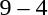<table style="text-align:center">
<tr>
<th width=200></th>
<th width=100></th>
<th width=200></th>
</tr>
<tr>
<td align=right><strong></strong></td>
<td>9 – 4</td>
<td align=left></td>
</tr>
</table>
